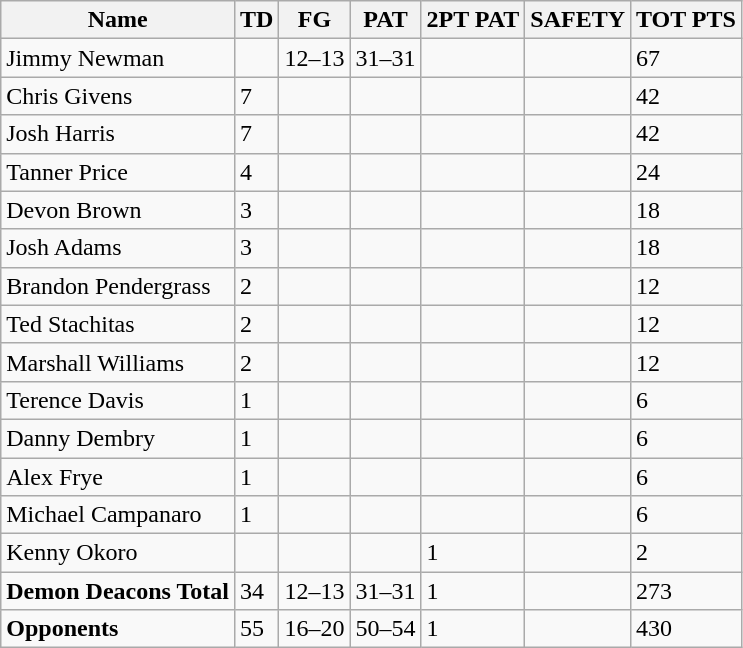<table class="wikitable" style="white-space:nowrap;">
<tr>
<th>Name</th>
<th>TD</th>
<th>FG</th>
<th>PAT</th>
<th>2PT PAT</th>
<th>SAFETY</th>
<th>TOT PTS</th>
</tr>
<tr>
<td>Jimmy Newman</td>
<td></td>
<td>12–13</td>
<td>31–31</td>
<td></td>
<td></td>
<td>67</td>
</tr>
<tr>
<td>Chris Givens</td>
<td>7</td>
<td></td>
<td></td>
<td></td>
<td></td>
<td>42</td>
</tr>
<tr>
<td>Josh Harris</td>
<td>7</td>
<td></td>
<td></td>
<td></td>
<td></td>
<td>42</td>
</tr>
<tr>
<td>Tanner Price</td>
<td>4</td>
<td></td>
<td></td>
<td></td>
<td></td>
<td>24</td>
</tr>
<tr>
<td>Devon Brown</td>
<td>3</td>
<td></td>
<td></td>
<td></td>
<td></td>
<td>18</td>
</tr>
<tr>
<td>Josh Adams</td>
<td>3</td>
<td></td>
<td></td>
<td></td>
<td></td>
<td>18</td>
</tr>
<tr>
<td>Brandon Pendergrass</td>
<td>2</td>
<td></td>
<td></td>
<td></td>
<td></td>
<td>12</td>
</tr>
<tr>
<td>Ted Stachitas</td>
<td>2</td>
<td></td>
<td></td>
<td></td>
<td></td>
<td>12</td>
</tr>
<tr>
<td>Marshall Williams</td>
<td>2</td>
<td></td>
<td></td>
<td></td>
<td></td>
<td>12</td>
</tr>
<tr>
<td>Terence Davis</td>
<td>1</td>
<td></td>
<td></td>
<td></td>
<td></td>
<td>6</td>
</tr>
<tr>
<td>Danny Dembry</td>
<td>1</td>
<td></td>
<td></td>
<td></td>
<td></td>
<td>6</td>
</tr>
<tr>
<td>Alex Frye</td>
<td>1</td>
<td></td>
<td></td>
<td></td>
<td></td>
<td>6</td>
</tr>
<tr>
<td>Michael Campanaro</td>
<td>1</td>
<td></td>
<td></td>
<td></td>
<td></td>
<td>6</td>
</tr>
<tr>
<td>Kenny Okoro</td>
<td></td>
<td></td>
<td></td>
<td>1</td>
<td></td>
<td>2</td>
</tr>
<tr>
<td><strong>Demon Deacons Total</strong></td>
<td>34</td>
<td>12–13</td>
<td>31–31</td>
<td>1</td>
<td></td>
<td>273</td>
</tr>
<tr>
<td><strong>Opponents</strong></td>
<td>55</td>
<td>16–20</td>
<td>50–54</td>
<td>1</td>
<td></td>
<td>430</td>
</tr>
</table>
